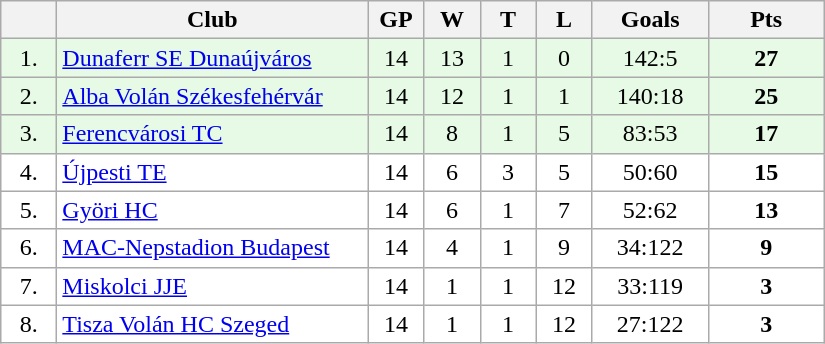<table class="wikitable">
<tr>
<th width="30"></th>
<th width="200">Club</th>
<th width="30">GP</th>
<th width="30">W</th>
<th width="30">T</th>
<th width="30">L</th>
<th width="70">Goals</th>
<th width="70">Pts</th>
</tr>
<tr bgcolor="#e6fae6" align="center">
<td>1.</td>
<td align="left"><a href='#'>Dunaferr SE Dunaújváros</a></td>
<td>14</td>
<td>13</td>
<td>1</td>
<td>0</td>
<td>142:5</td>
<td><strong>27</strong></td>
</tr>
<tr bgcolor="#e6fae6" align="center">
<td>2.</td>
<td align="left"><a href='#'>Alba Volán Székesfehérvár</a></td>
<td>14</td>
<td>12</td>
<td>1</td>
<td>1</td>
<td>140:18</td>
<td><strong>25</strong></td>
</tr>
<tr bgcolor="#e6fae6" align="center">
<td>3.</td>
<td align="left"><a href='#'>Ferencvárosi TC</a></td>
<td>14</td>
<td>8</td>
<td>1</td>
<td>5</td>
<td>83:53</td>
<td><strong>17</strong></td>
</tr>
<tr bgcolor="#FFFFFF" align="center">
<td>4.</td>
<td align="left"><a href='#'>Újpesti TE</a></td>
<td>14</td>
<td>6</td>
<td>3</td>
<td>5</td>
<td>50:60</td>
<td><strong>15</strong></td>
</tr>
<tr bgcolor="#FFFFFF" align="center">
<td>5.</td>
<td align="left"><a href='#'>Györi HC</a></td>
<td>14</td>
<td>6</td>
<td>1</td>
<td>7</td>
<td>52:62</td>
<td><strong>13</strong></td>
</tr>
<tr bgcolor="#FFFFFF" align="center">
<td>6.</td>
<td align="left"><a href='#'>MAC-Nepstadion Budapest</a></td>
<td>14</td>
<td>4</td>
<td>1</td>
<td>9</td>
<td>34:122</td>
<td><strong>9</strong></td>
</tr>
<tr bgcolor="#FFFFFF" align="center">
<td>7.</td>
<td align="left"><a href='#'>Miskolci JJE</a></td>
<td>14</td>
<td>1</td>
<td>1</td>
<td>12</td>
<td>33:119</td>
<td><strong>3</strong></td>
</tr>
<tr bgcolor="#FFFFFF" align="center">
<td>8.</td>
<td align="left"><a href='#'>Tisza Volán HC Szeged</a></td>
<td>14</td>
<td>1</td>
<td>1</td>
<td>12</td>
<td>27:122</td>
<td><strong>3</strong></td>
</tr>
</table>
